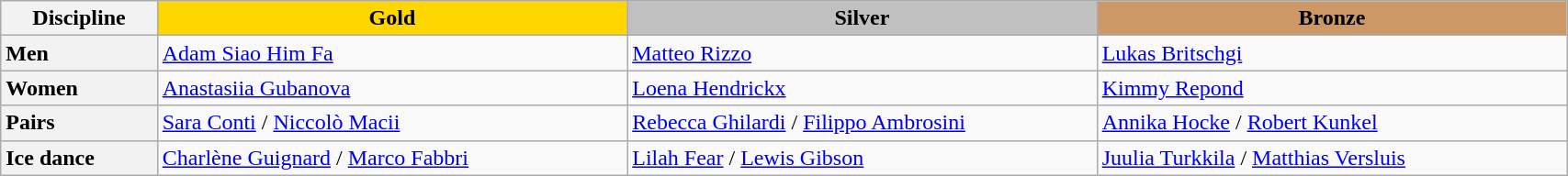<table class="wikitable unsortable" style="text-align:left; width:90%;">
<tr>
<th scope="col" style="text-align:center; width:10%">Discipline</th>
<td scope="col" style="text-align:center; width:30%; background:gold"><strong>Gold</strong></td>
<td scope="col" style="text-align:center; width:30%; background:silver"><strong>Silver</strong></td>
<td scope="col" style="text-align:center; width:30%; background:#c96"><strong>Bronze</strong></td>
</tr>
<tr>
<th scope="row" style="text-align:left">Men</th>
<td> <a href='#'>Adam Siao Him Fa</a></td>
<td> <a href='#'>Matteo Rizzo</a></td>
<td> <a href='#'>Lukas Britschgi</a></td>
</tr>
<tr>
<th scope="row" style="text-align:left">Women</th>
<td> <a href='#'>Anastasiia Gubanova</a></td>
<td> <a href='#'>Loena Hendrickx</a></td>
<td> <a href='#'>Kimmy Repond</a></td>
</tr>
<tr>
<th scope="row" style="text-align:left">Pairs</th>
<td> <a href='#'>Sara Conti</a> / <a href='#'>Niccolò Macii</a></td>
<td> <a href='#'>Rebecca Ghilardi</a> / <a href='#'>Filippo Ambrosini</a></td>
<td> <a href='#'>Annika Hocke</a> / <a href='#'>Robert Kunkel</a></td>
</tr>
<tr>
<th scope="row" style="text-align:left">Ice dance</th>
<td> <a href='#'>Charlène Guignard</a> / <a href='#'>Marco Fabbri</a></td>
<td> <a href='#'>Lilah Fear</a> / <a href='#'>Lewis Gibson</a></td>
<td> <a href='#'>Juulia Turkkila</a> / <a href='#'>Matthias Versluis</a></td>
</tr>
</table>
